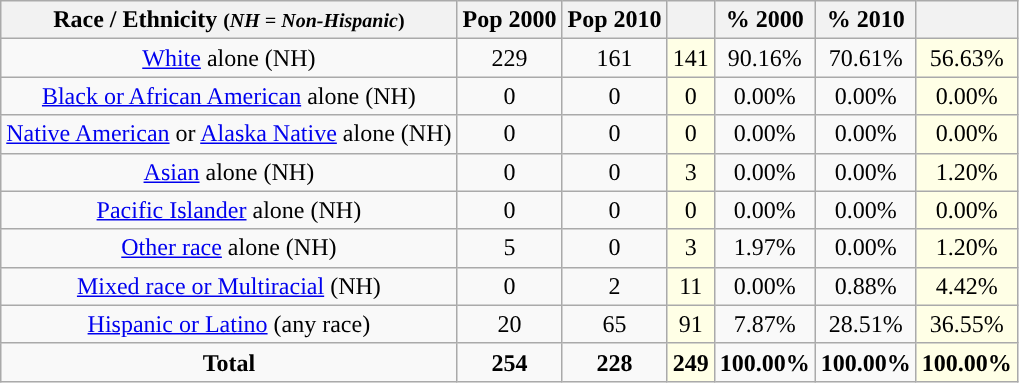<table class="wikitable" style="text-align:center;">
<tr>
<th>Race / Ethnicity <small>(<em>NH = Non-Hispanic</em>)</small></th>
<th>Pop 2000</th>
<th>Pop 2010</th>
<th></th>
<th>% 2000</th>
<th>% 2010</th>
<th></th>
</tr>
<tr>
<td><a href='#'>White</a> alone (NH)</td>
<td>229</td>
<td>161</td>
<td style='background: #ffffe6;'>141</td>
<td>90.16%</td>
<td>70.61%</td>
<td style='background: #ffffe6;'>56.63%</td>
</tr>
<tr>
<td><a href='#'>Black or African American</a> alone (NH)</td>
<td>0</td>
<td>0</td>
<td style='background: #ffffe6;'>0</td>
<td>0.00%</td>
<td>0.00%</td>
<td style='background: #ffffe6;'>0.00%</td>
</tr>
<tr>
<td><a href='#'>Native American</a> or <a href='#'>Alaska Native</a> alone (NH)</td>
<td>0</td>
<td>0</td>
<td style='background: #ffffe6;'>0</td>
<td>0.00%</td>
<td>0.00%</td>
<td style='background: #ffffe6;'>0.00%</td>
</tr>
<tr>
<td><a href='#'>Asian</a> alone (NH)</td>
<td>0</td>
<td>0</td>
<td style='background: #ffffe6;'>3</td>
<td>0.00%</td>
<td>0.00%</td>
<td style='background: #ffffe6;'>1.20%</td>
</tr>
<tr>
<td><a href='#'>Pacific Islander</a> alone (NH)</td>
<td>0</td>
<td>0</td>
<td style='background: #ffffe6;'>0</td>
<td>0.00%</td>
<td>0.00%</td>
<td style='background: #ffffe6;'>0.00%</td>
</tr>
<tr>
<td><a href='#'>Other race</a> alone (NH)</td>
<td>5</td>
<td>0</td>
<td style='background: #ffffe6;'>3</td>
<td>1.97%</td>
<td>0.00%</td>
<td style='background: #ffffe6;'>1.20%</td>
</tr>
<tr>
<td><a href='#'>Mixed race or Multiracial</a> (NH)</td>
<td>0</td>
<td>2</td>
<td style='background: #ffffe6;'>11</td>
<td>0.00%</td>
<td>0.88%</td>
<td style='background: #ffffe6;'>4.42%</td>
</tr>
<tr>
<td><a href='#'>Hispanic or Latino</a> (any race)</td>
<td>20</td>
<td>65</td>
<td style='background: #ffffe6;'>91</td>
<td>7.87%</td>
<td>28.51%</td>
<td style='background: #ffffe6;'>36.55%</td>
</tr>
<tr>
<td><strong>Total</strong></td>
<td><strong>254</strong></td>
<td><strong>228</strong></td>
<td style='background: #ffffe6;'><strong>249</strong></td>
<td><strong>100.00%</strong></td>
<td><strong>100.00%</strong></td>
<td style='background: #ffffe6;'><strong>100.00%</strong></td>
</tr>
</table>
